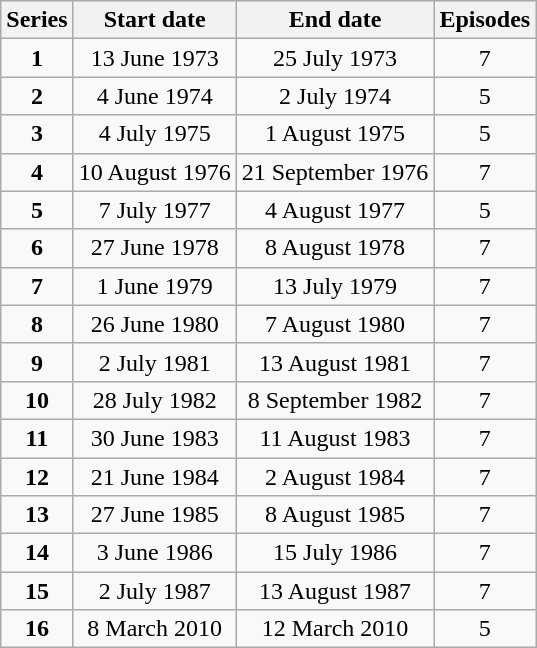<table class="wikitable" style="text-align:center;">
<tr>
<th>Series</th>
<th>Start date</th>
<th>End date</th>
<th>Episodes</th>
</tr>
<tr>
<td><strong>1</strong></td>
<td>13 June 1973</td>
<td>25 July 1973</td>
<td>7</td>
</tr>
<tr>
<td><strong>2</strong></td>
<td>4 June 1974</td>
<td>2 July 1974</td>
<td>5</td>
</tr>
<tr>
<td><strong>3</strong></td>
<td>4 July 1975</td>
<td>1 August 1975</td>
<td>5</td>
</tr>
<tr>
<td><strong>4</strong></td>
<td>10 August 1976</td>
<td>21 September 1976</td>
<td>7</td>
</tr>
<tr>
<td><strong>5</strong></td>
<td>7 July 1977</td>
<td>4 August 1977</td>
<td>5</td>
</tr>
<tr>
<td><strong>6</strong></td>
<td>27 June 1978</td>
<td>8 August 1978</td>
<td>7</td>
</tr>
<tr>
<td><strong>7</strong></td>
<td>1 June 1979</td>
<td>13 July 1979</td>
<td>7</td>
</tr>
<tr>
<td><strong>8</strong></td>
<td>26 June 1980</td>
<td>7 August 1980</td>
<td>7</td>
</tr>
<tr>
<td><strong>9</strong></td>
<td>2 July 1981</td>
<td>13 August 1981</td>
<td>7</td>
</tr>
<tr>
<td><strong>10</strong></td>
<td>28 July 1982</td>
<td>8 September 1982</td>
<td>7</td>
</tr>
<tr>
<td><strong>11</strong></td>
<td>30 June 1983</td>
<td>11 August 1983</td>
<td>7</td>
</tr>
<tr>
<td><strong>12</strong></td>
<td>21 June 1984</td>
<td>2 August 1984</td>
<td>7</td>
</tr>
<tr>
<td><strong>13</strong></td>
<td>27 June 1985</td>
<td>8 August 1985</td>
<td>7</td>
</tr>
<tr>
<td><strong>14</strong></td>
<td>3 June 1986</td>
<td>15 July 1986</td>
<td>7</td>
</tr>
<tr>
<td><strong>15</strong></td>
<td>2 July 1987</td>
<td>13 August 1987</td>
<td>7</td>
</tr>
<tr>
<td><strong>16</strong></td>
<td>8 March 2010</td>
<td>12 March 2010</td>
<td>5</td>
</tr>
</table>
